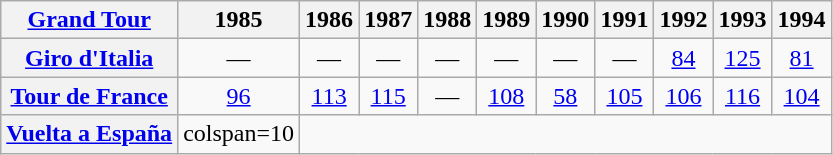<table class="wikitable plainrowheaders">
<tr>
<th scope="col"><a href='#'>Grand Tour</a></th>
<th scope="col">1985</th>
<th scope="col">1986</th>
<th scope="col">1987</th>
<th scope="col">1988</th>
<th scope="col">1989</th>
<th scope="col">1990</th>
<th scope="col">1991</th>
<th scope="col">1992</th>
<th scope="col">1993</th>
<th scope="col">1994</th>
</tr>
<tr style="text-align:center;">
<th scope="row"> <a href='#'>Giro d'Italia</a></th>
<td>—</td>
<td>—</td>
<td>—</td>
<td>—</td>
<td>—</td>
<td>—</td>
<td>—</td>
<td><a href='#'>84</a></td>
<td><a href='#'>125</a></td>
<td><a href='#'>81</a></td>
</tr>
<tr style="text-align:center;">
<th scope="row"> <a href='#'>Tour de France</a></th>
<td><a href='#'>96</a></td>
<td><a href='#'>113</a></td>
<td><a href='#'>115</a></td>
<td>—</td>
<td><a href='#'>108</a></td>
<td><a href='#'>58</a></td>
<td><a href='#'>105</a></td>
<td><a href='#'>106</a></td>
<td><a href='#'>116</a></td>
<td><a href='#'>104</a></td>
</tr>
<tr style="text-align:center;">
<th scope="row"> <a href='#'>Vuelta a España</a></th>
<td>colspan=10 </td>
</tr>
</table>
